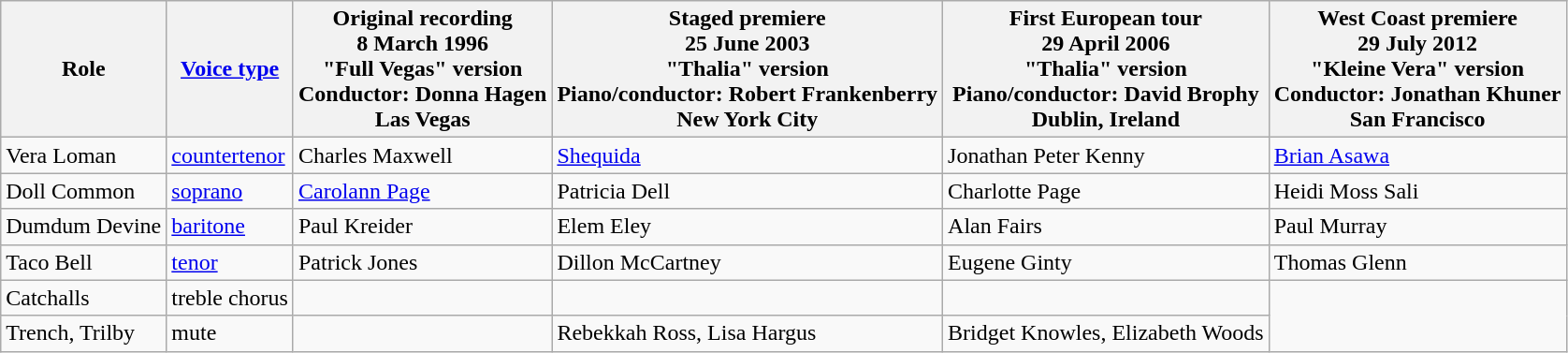<table class="wikitable">
<tr>
<th>Role</th>
<th><a href='#'>Voice type</a></th>
<th>Original recording<br>8 March 1996<br>"Full Vegas" version<br>Conductor: Donna Hagen<br>Las Vegas</th>
<th>Staged premiere<br>25 June 2003<br>"Thalia" version<br>Piano/conductor: Robert Frankenberry<br>New York City</th>
<th>First European tour<br>29 April 2006<br>"Thalia" version<br>Piano/conductor: David Brophy<br>Dublin, Ireland</th>
<th>West Coast premiere<br>29 July 2012<br>"Kleine Vera" version<br>Conductor: Jonathan Khuner<br>San Francisco</th>
</tr>
<tr>
<td>Vera Loman</td>
<td><a href='#'>countertenor</a></td>
<td>Charles Maxwell</td>
<td><a href='#'>Shequida</a></td>
<td>Jonathan Peter Kenny</td>
<td><a href='#'>Brian Asawa</a></td>
</tr>
<tr>
<td>Doll Common</td>
<td><a href='#'>soprano</a></td>
<td><a href='#'>Carolann Page</a></td>
<td>Patricia Dell</td>
<td>Charlotte Page</td>
<td>Heidi Moss Sali</td>
</tr>
<tr>
<td>Dumdum Devine</td>
<td><a href='#'>baritone</a></td>
<td>Paul Kreider</td>
<td>Elem Eley</td>
<td>Alan Fairs</td>
<td>Paul Murray</td>
</tr>
<tr>
<td>Taco Bell</td>
<td><a href='#'>tenor</a></td>
<td>Patrick Jones</td>
<td>Dillon McCartney</td>
<td>Eugene Ginty</td>
<td>Thomas Glenn</td>
</tr>
<tr>
<td>Catchalls</td>
<td>treble chorus</td>
<td></td>
<td></td>
<td></td>
</tr>
<tr>
<td>Trench, Trilby</td>
<td>mute</td>
<td></td>
<td>Rebekkah Ross, Lisa Hargus</td>
<td>Bridget Knowles, Elizabeth Woods</td>
</tr>
</table>
